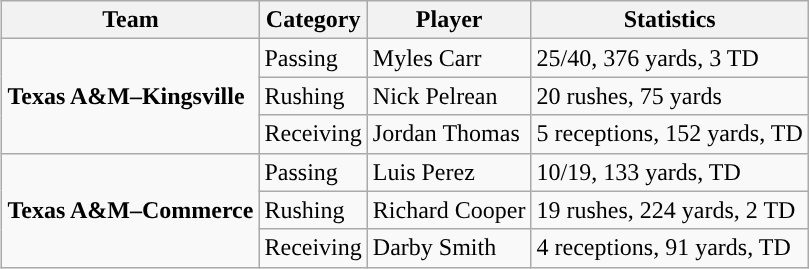<table class="wikitable" style="float: right;">
<tr>
<th>Team</th>
<th>Category</th>
<th>Player</th>
<th>Statistics</th>
</tr>
<tr>
<td rowspan=3><strong>Texas A&M–Kingsville</strong></td>
<td>Passing</td>
<td>Myles Carr</td>
<td>25/40, 376 yards, 3 TD</td>
</tr>
<tr>
<td>Rushing</td>
<td>Nick Pelrean</td>
<td>20 rushes, 75 yards</td>
</tr>
<tr>
<td>Receiving</td>
<td>Jordan Thomas</td>
<td>5 receptions, 152 yards, TD</td>
</tr>
<tr>
<td rowspan=3><strong>Texas A&M–Commerce</strong></td>
<td>Passing</td>
<td>Luis Perez</td>
<td>10/19, 133 yards, TD</td>
</tr>
<tr>
<td>Rushing</td>
<td>Richard Cooper</td>
<td>19 rushes, 224 yards, 2 TD</td>
</tr>
<tr>
<td>Receiving</td>
<td>Darby Smith</td>
<td>4 receptions, 91 yards, TD</td>
</tr>
</table>
